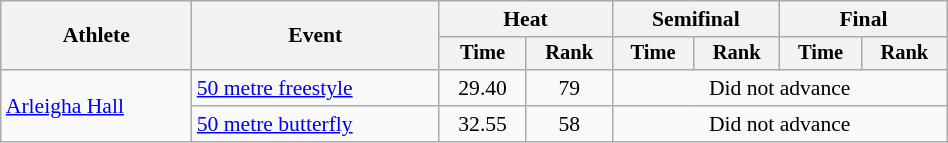<table class="wikitable" style="text-align:center; font-size:90%; width:50%;">
<tr>
<th rowspan="2">Athlete</th>
<th rowspan="2">Event</th>
<th colspan="2">Heat</th>
<th colspan="2">Semifinal</th>
<th colspan="2">Final</th>
</tr>
<tr style="font-size:95%">
<th>Time</th>
<th>Rank</th>
<th>Time</th>
<th>Rank</th>
<th>Time</th>
<th>Rank</th>
</tr>
<tr>
<td align=left rowspan=2><a href='#'>Arleigha Hall</a></td>
<td align=left><a href='#'>50 metre freestyle</a></td>
<td>29.40</td>
<td>79</td>
<td colspan=4>Did not advance</td>
</tr>
<tr>
<td align=left><a href='#'>50 metre butterfly</a></td>
<td>32.55</td>
<td>58</td>
<td colspan=4>Did not advance</td>
</tr>
</table>
